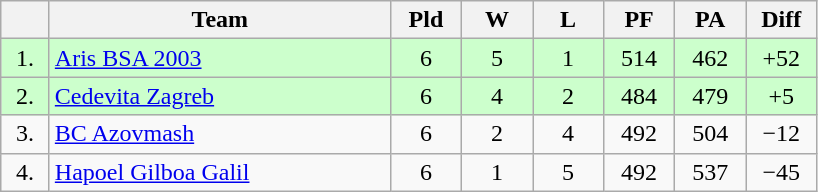<table class="wikitable" style="text-align:center">
<tr>
<th width=25></th>
<th width=220>Team</th>
<th width=40>Pld</th>
<th width=40>W</th>
<th width=40>L</th>
<th width=40>PF</th>
<th width=40>PA</th>
<th width=40>Diff</th>
</tr>
<tr style="background: #ccffcc;">
<td>1.</td>
<td align=left> <a href='#'>Aris BSA 2003</a></td>
<td>6</td>
<td>5</td>
<td>1</td>
<td>514</td>
<td>462</td>
<td>+52</td>
</tr>
<tr style="background: #ccffcc;">
<td>2.</td>
<td align=left> <a href='#'>Cedevita Zagreb</a></td>
<td>6</td>
<td>4</td>
<td>2</td>
<td>484</td>
<td>479</td>
<td>+5</td>
</tr>
<tr style="background:;">
<td>3.</td>
<td align=left> <a href='#'>BC Azovmash</a></td>
<td>6</td>
<td>2</td>
<td>4</td>
<td>492</td>
<td>504</td>
<td>−12</td>
</tr>
<tr style="background:;">
<td>4.</td>
<td align=left> <a href='#'>Hapoel Gilboa Galil</a></td>
<td>6</td>
<td>1</td>
<td>5</td>
<td>492</td>
<td>537</td>
<td>−45</td>
</tr>
</table>
